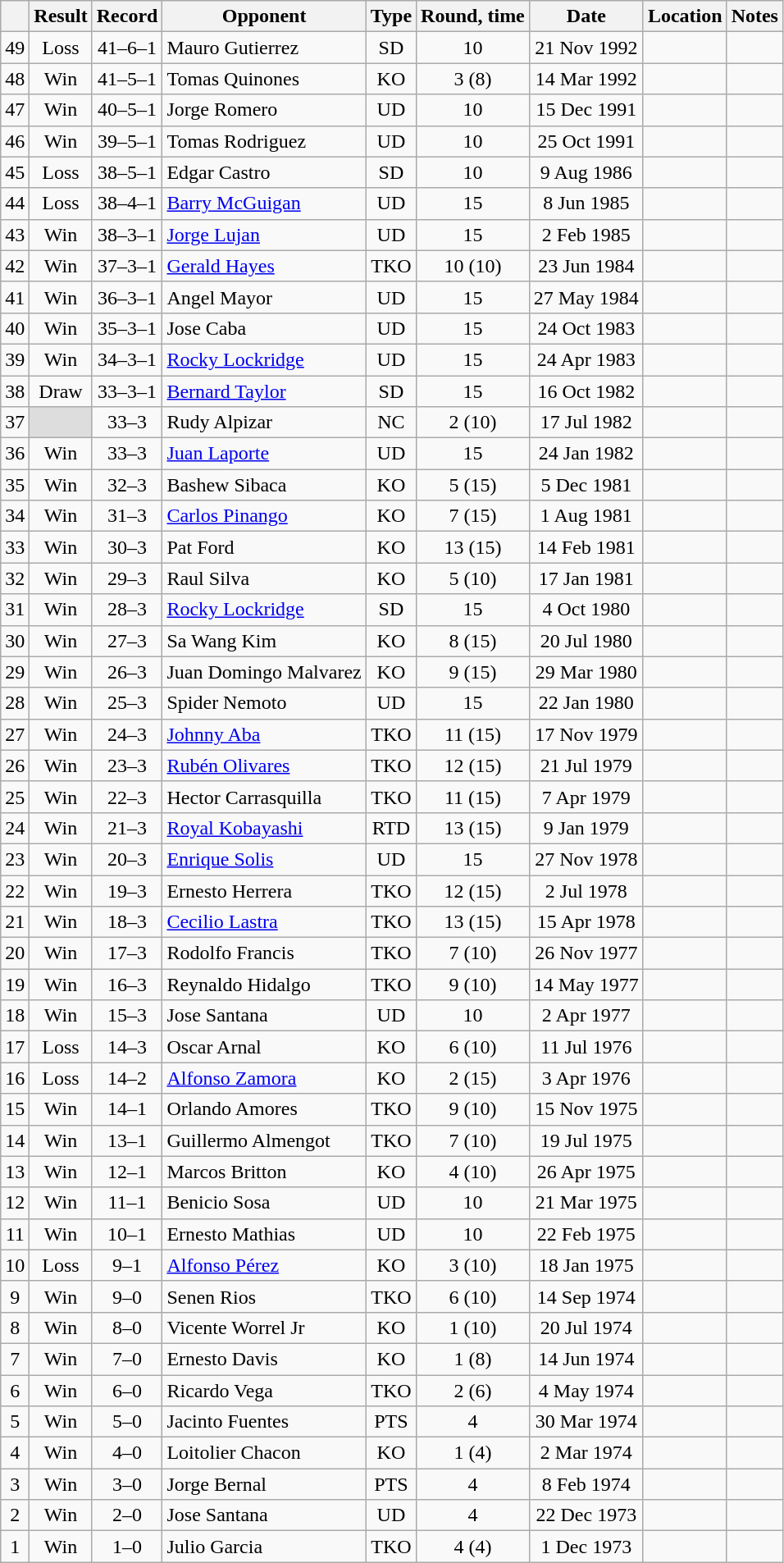<table class="wikitable" style="text-align:center">
<tr>
<th></th>
<th>Result</th>
<th>Record</th>
<th>Opponent</th>
<th>Type</th>
<th>Round, time</th>
<th>Date</th>
<th>Location</th>
<th>Notes</th>
</tr>
<tr>
<td>49</td>
<td>Loss</td>
<td>41–6–1 </td>
<td style="text-align:left;">Mauro Gutierrez</td>
<td>SD</td>
<td>10</td>
<td>21 Nov 1992</td>
<td style="text-align:left;"></td>
<td style="text-align:left;"></td>
</tr>
<tr>
<td>48</td>
<td>Win</td>
<td>41–5–1 </td>
<td style="text-align:left;">Tomas Quinones</td>
<td>KO</td>
<td>3 (8)</td>
<td>14 Mar 1992</td>
<td style="text-align:left;"></td>
<td style="text-align:left;"></td>
</tr>
<tr>
<td>47</td>
<td>Win</td>
<td>40–5–1 </td>
<td style="text-align:left;">Jorge Romero</td>
<td>UD</td>
<td>10</td>
<td>15 Dec 1991</td>
<td style="text-align:left;"></td>
<td style="text-align:left;"></td>
</tr>
<tr>
<td>46</td>
<td>Win</td>
<td>39–5–1 </td>
<td style="text-align:left;">Tomas Rodriguez</td>
<td>UD</td>
<td>10</td>
<td>25 Oct 1991</td>
<td style="text-align:left;"></td>
<td style="text-align:left;"></td>
</tr>
<tr>
<td>45</td>
<td>Loss</td>
<td>38–5–1 </td>
<td style="text-align:left;">Edgar Castro</td>
<td>SD</td>
<td>10</td>
<td>9 Aug 1986</td>
<td style="text-align:left;"></td>
<td style="text-align:left;"></td>
</tr>
<tr>
<td>44</td>
<td>Loss</td>
<td>38–4–1 </td>
<td style="text-align:left;"><a href='#'>Barry McGuigan</a></td>
<td>UD</td>
<td>15</td>
<td>8 Jun 1985</td>
<td style="text-align:left;"></td>
<td style="text-align:left;"></td>
</tr>
<tr>
<td>43</td>
<td>Win</td>
<td>38–3–1 </td>
<td style="text-align:left;"><a href='#'>Jorge Lujan</a></td>
<td>UD</td>
<td>15</td>
<td>2 Feb 1985</td>
<td style="text-align:left;"></td>
<td style="text-align:left;"></td>
</tr>
<tr>
<td>42</td>
<td>Win</td>
<td>37–3–1 </td>
<td style="text-align:left;"><a href='#'>Gerald Hayes</a></td>
<td>TKO</td>
<td>10 (10)</td>
<td>23 Jun 1984</td>
<td style="text-align:left;"></td>
<td style="text-align:left;"></td>
</tr>
<tr>
<td>41</td>
<td>Win</td>
<td>36–3–1 </td>
<td style="text-align:left;">Angel Mayor</td>
<td>UD</td>
<td>15</td>
<td>27 May 1984</td>
<td style="text-align:left;"></td>
<td style="text-align:left;"></td>
</tr>
<tr>
<td>40</td>
<td>Win</td>
<td>35–3–1 </td>
<td style="text-align:left;">Jose Caba</td>
<td>UD</td>
<td>15</td>
<td>24 Oct 1983</td>
<td style="text-align:left;"></td>
<td style="text-align:left;"></td>
</tr>
<tr>
<td>39</td>
<td>Win</td>
<td>34–3–1 </td>
<td style="text-align:left;"><a href='#'>Rocky Lockridge</a></td>
<td>UD</td>
<td>15</td>
<td>24 Apr 1983</td>
<td style="text-align:left;"></td>
<td style="text-align:left;"></td>
</tr>
<tr>
<td>38</td>
<td>Draw</td>
<td>33–3–1 </td>
<td style="text-align:left;"><a href='#'>Bernard Taylor</a></td>
<td>SD</td>
<td>15</td>
<td>16 Oct 1982</td>
<td style="text-align:left;"></td>
<td style="text-align:left;"></td>
</tr>
<tr>
<td>37</td>
<td style="background:#DDD"></td>
<td>33–3 </td>
<td style="text-align:left;">Rudy Alpizar</td>
<td>NC</td>
<td>2 (10)</td>
<td>17 Jul 1982</td>
<td style="text-align:left;"></td>
<td style="text-align:left;"></td>
</tr>
<tr>
<td>36</td>
<td>Win</td>
<td>33–3</td>
<td style="text-align:left;"><a href='#'>Juan Laporte</a></td>
<td>UD</td>
<td>15</td>
<td>24 Jan 1982</td>
<td style="text-align:left;"></td>
<td style="text-align:left;"></td>
</tr>
<tr>
<td>35</td>
<td>Win</td>
<td>32–3</td>
<td style="text-align:left;">Bashew Sibaca</td>
<td>KO</td>
<td>5 (15)</td>
<td>5 Dec 1981</td>
<td style="text-align:left;"></td>
<td style="text-align:left;"></td>
</tr>
<tr>
<td>34</td>
<td>Win</td>
<td>31–3</td>
<td style="text-align:left;"><a href='#'>Carlos Pinango</a></td>
<td>KO</td>
<td>7 (15)</td>
<td>1 Aug 1981</td>
<td style="text-align:left;"></td>
<td style="text-align:left;"></td>
</tr>
<tr>
<td>33</td>
<td>Win</td>
<td>30–3</td>
<td style="text-align:left;">Pat Ford</td>
<td>KO</td>
<td>13 (15)</td>
<td>14 Feb 1981</td>
<td style="text-align:left;"></td>
<td style="text-align:left;"></td>
</tr>
<tr>
<td>32</td>
<td>Win</td>
<td>29–3</td>
<td style="text-align:left;">Raul Silva</td>
<td>KO</td>
<td>5 (10)</td>
<td>17 Jan 1981</td>
<td style="text-align:left;"></td>
<td style="text-align:left;"></td>
</tr>
<tr>
<td>31</td>
<td>Win</td>
<td>28–3</td>
<td style="text-align:left;"><a href='#'>Rocky Lockridge</a></td>
<td>SD</td>
<td>15</td>
<td>4 Oct 1980</td>
<td style="text-align:left;"></td>
<td style="text-align:left;"></td>
</tr>
<tr>
<td>30</td>
<td>Win</td>
<td>27–3</td>
<td style="text-align:left;">Sa Wang Kim</td>
<td>KO</td>
<td>8 (15)</td>
<td>20 Jul 1980</td>
<td style="text-align:left;"></td>
<td style="text-align:left;"></td>
</tr>
<tr>
<td>29</td>
<td>Win</td>
<td>26–3</td>
<td style="text-align:left;">Juan Domingo Malvarez</td>
<td>KO</td>
<td>9 (15)</td>
<td>29 Mar 1980</td>
<td style="text-align:left;"></td>
<td style="text-align:left;"></td>
</tr>
<tr>
<td>28</td>
<td>Win</td>
<td>25–3</td>
<td style="text-align:left;">Spider Nemoto</td>
<td>UD</td>
<td>15</td>
<td>22 Jan 1980</td>
<td style="text-align:left;"></td>
<td style="text-align:left;"></td>
</tr>
<tr>
<td>27</td>
<td>Win</td>
<td>24–3</td>
<td style="text-align:left;"><a href='#'>Johnny Aba</a></td>
<td>TKO</td>
<td>11 (15)</td>
<td>17 Nov 1979</td>
<td style="text-align:left;"></td>
<td style="text-align:left;"></td>
</tr>
<tr>
<td>26</td>
<td>Win</td>
<td>23–3</td>
<td style="text-align:left;"><a href='#'>Rubén Olivares</a></td>
<td>TKO</td>
<td>12 (15)</td>
<td>21 Jul 1979</td>
<td style="text-align:left;"></td>
<td style="text-align:left;"></td>
</tr>
<tr>
<td>25</td>
<td>Win</td>
<td>22–3</td>
<td style="text-align:left;">Hector Carrasquilla</td>
<td>TKO</td>
<td>11 (15)</td>
<td>7 Apr 1979</td>
<td style="text-align:left;"></td>
<td style="text-align:left;"></td>
</tr>
<tr>
<td>24</td>
<td>Win</td>
<td>21–3</td>
<td style="text-align:left;"><a href='#'>Royal Kobayashi</a></td>
<td>RTD</td>
<td>13 (15)</td>
<td>9 Jan 1979</td>
<td style="text-align:left;"></td>
<td style="text-align:left;"></td>
</tr>
<tr>
<td>23</td>
<td>Win</td>
<td>20–3</td>
<td style="text-align:left;"><a href='#'>Enrique Solis</a></td>
<td>UD</td>
<td>15</td>
<td>27 Nov 1978</td>
<td style="text-align:left;"></td>
<td style="text-align:left;"></td>
</tr>
<tr>
<td>22</td>
<td>Win</td>
<td>19–3</td>
<td style="text-align:left;">Ernesto Herrera</td>
<td>TKO</td>
<td>12 (15)</td>
<td>2 Jul 1978</td>
<td style="text-align:left;"></td>
<td style="text-align:left;"></td>
</tr>
<tr>
<td>21</td>
<td>Win</td>
<td>18–3</td>
<td style="text-align:left;"><a href='#'>Cecilio Lastra</a></td>
<td>TKO</td>
<td>13 (15)</td>
<td>15 Apr 1978</td>
<td style="text-align:left;"></td>
<td style="text-align:left;"></td>
</tr>
<tr>
<td>20</td>
<td>Win</td>
<td>17–3</td>
<td style="text-align:left;">Rodolfo Francis</td>
<td>TKO</td>
<td>7 (10)</td>
<td>26 Nov 1977</td>
<td style="text-align:left;"></td>
<td style="text-align:left;"></td>
</tr>
<tr>
<td>19</td>
<td>Win</td>
<td>16–3</td>
<td style="text-align:left;">Reynaldo Hidalgo</td>
<td>TKO</td>
<td>9 (10)</td>
<td>14 May 1977</td>
<td style="text-align:left;"></td>
<td style="text-align:left;"></td>
</tr>
<tr>
<td>18</td>
<td>Win</td>
<td>15–3</td>
<td style="text-align:left;">Jose Santana</td>
<td>UD</td>
<td>10</td>
<td>2 Apr 1977</td>
<td style="text-align:left;"></td>
<td style="text-align:left;"></td>
</tr>
<tr>
<td>17</td>
<td>Loss</td>
<td>14–3</td>
<td style="text-align:left;">Oscar Arnal</td>
<td>KO</td>
<td>6 (10)</td>
<td>11 Jul 1976</td>
<td style="text-align:left;"></td>
<td style="text-align:left;"></td>
</tr>
<tr>
<td>16</td>
<td>Loss</td>
<td>14–2</td>
<td style="text-align:left;"><a href='#'>Alfonso Zamora</a></td>
<td>KO</td>
<td>2 (15)</td>
<td>3 Apr 1976</td>
<td style="text-align:left;"></td>
<td style="text-align:left;"></td>
</tr>
<tr>
<td>15</td>
<td>Win</td>
<td>14–1</td>
<td style="text-align:left;">Orlando Amores</td>
<td>TKO</td>
<td>9 (10)</td>
<td>15 Nov 1975</td>
<td style="text-align:left;"></td>
<td style="text-align:left;"></td>
</tr>
<tr>
<td>14</td>
<td>Win</td>
<td>13–1</td>
<td style="text-align:left;">Guillermo Almengot</td>
<td>TKO</td>
<td>7 (10)</td>
<td>19 Jul 1975</td>
<td style="text-align:left;"></td>
<td style="text-align:left;"></td>
</tr>
<tr>
<td>13</td>
<td>Win</td>
<td>12–1</td>
<td style="text-align:left;">Marcos Britton</td>
<td>KO</td>
<td>4 (10)</td>
<td>26 Apr 1975</td>
<td style="text-align:left;"></td>
<td style="text-align:left;"></td>
</tr>
<tr>
<td>12</td>
<td>Win</td>
<td>11–1</td>
<td style="text-align:left;">Benicio Sosa</td>
<td>UD</td>
<td>10</td>
<td>21 Mar 1975</td>
<td style="text-align:left;"></td>
<td style="text-align:left;"></td>
</tr>
<tr>
<td>11</td>
<td>Win</td>
<td>10–1</td>
<td style="text-align:left;">Ernesto Mathias</td>
<td>UD</td>
<td>10</td>
<td>22 Feb 1975</td>
<td style="text-align:left;"></td>
<td style="text-align:left;"></td>
</tr>
<tr>
<td>10</td>
<td>Loss</td>
<td>9–1</td>
<td style="text-align:left;"><a href='#'>Alfonso Pérez</a></td>
<td>KO</td>
<td>3 (10)</td>
<td>18 Jan 1975</td>
<td style="text-align:left;"></td>
<td style="text-align:left;"></td>
</tr>
<tr>
<td>9</td>
<td>Win</td>
<td>9–0</td>
<td style="text-align:left;">Senen Rios</td>
<td>TKO</td>
<td>6 (10)</td>
<td>14 Sep 1974</td>
<td style="text-align:left;"></td>
<td style="text-align:left;"></td>
</tr>
<tr>
<td>8</td>
<td>Win</td>
<td>8–0</td>
<td style="text-align:left;">Vicente Worrel Jr</td>
<td>KO</td>
<td>1 (10)</td>
<td>20 Jul 1974</td>
<td style="text-align:left;"></td>
<td style="text-align:left;"></td>
</tr>
<tr>
<td>7</td>
<td>Win</td>
<td>7–0</td>
<td style="text-align:left;">Ernesto Davis</td>
<td>KO</td>
<td>1 (8)</td>
<td>14 Jun 1974</td>
<td style="text-align:left;"></td>
<td style="text-align:left;"></td>
</tr>
<tr>
<td>6</td>
<td>Win</td>
<td>6–0</td>
<td style="text-align:left;">Ricardo Vega</td>
<td>TKO</td>
<td>2 (6)</td>
<td>4 May 1974</td>
<td style="text-align:left;"></td>
<td style="text-align:left;"></td>
</tr>
<tr>
<td>5</td>
<td>Win</td>
<td>5–0</td>
<td style="text-align:left;">Jacinto Fuentes</td>
<td>PTS</td>
<td>4</td>
<td>30 Mar 1974</td>
<td style="text-align:left;"></td>
<td style="text-align:left;"></td>
</tr>
<tr>
<td>4</td>
<td>Win</td>
<td>4–0</td>
<td style="text-align:left;">Loitolier Chacon</td>
<td>KO</td>
<td>1 (4)</td>
<td>2 Mar 1974</td>
<td style="text-align:left;"></td>
<td style="text-align:left;"></td>
</tr>
<tr>
<td>3</td>
<td>Win</td>
<td>3–0</td>
<td style="text-align:left;">Jorge Bernal</td>
<td>PTS</td>
<td>4</td>
<td>8 Feb 1974</td>
<td style="text-align:left;"></td>
<td style="text-align:left;"></td>
</tr>
<tr>
<td>2</td>
<td>Win</td>
<td>2–0</td>
<td style="text-align:left;">Jose Santana</td>
<td>UD</td>
<td>4</td>
<td>22 Dec 1973</td>
<td style="text-align:left;"></td>
<td style="text-align:left;"></td>
</tr>
<tr>
<td>1</td>
<td>Win</td>
<td>1–0</td>
<td style="text-align:left;">Julio Garcia</td>
<td>TKO</td>
<td>4 (4)</td>
<td>1 Dec 1973</td>
<td style="text-align:left;"></td>
<td style="text-align:left;"></td>
</tr>
</table>
